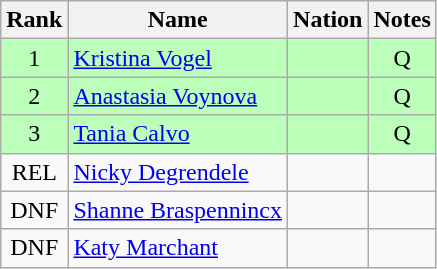<table class="wikitable sortable" style="text-align:center">
<tr>
<th>Rank</th>
<th>Name</th>
<th>Nation</th>
<th>Notes</th>
</tr>
<tr bgcolor=bbffbb>
<td>1</td>
<td align=left><a href='#'>Kristina Vogel</a></td>
<td align=left></td>
<td>Q</td>
</tr>
<tr bgcolor=bbffbb>
<td>2</td>
<td align=left><a href='#'>Anastasia Voynova</a></td>
<td align=left></td>
<td>Q</td>
</tr>
<tr bgcolor=bbffbb>
<td>3</td>
<td align=left><a href='#'>Tania Calvo</a></td>
<td align=left></td>
<td>Q</td>
</tr>
<tr>
<td>REL</td>
<td align=left><a href='#'>Nicky Degrendele</a></td>
<td align=left></td>
<td></td>
</tr>
<tr>
<td>DNF</td>
<td align=left><a href='#'>Shanne Braspennincx</a></td>
<td align=left></td>
<td></td>
</tr>
<tr>
<td>DNF</td>
<td align=left><a href='#'>Katy Marchant</a></td>
<td align=left></td>
<td></td>
</tr>
</table>
